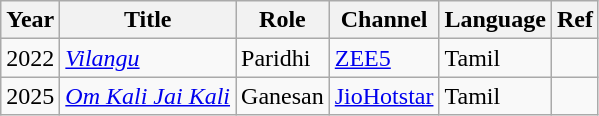<table class="wikitable">
<tr>
<th scope="col">Year</th>
<th scope="col">Title</th>
<th scope="col">Role</th>
<th scope="col">Channel</th>
<th scope="col">Language</th>
<th class="unsortable" scope="col">Ref</th>
</tr>
<tr>
<td>2022</td>
<td><em><a href='#'>Vilangu</a></em></td>
<td>Paridhi</td>
<td><a href='#'>ZEE5</a></td>
<td>Tamil</td>
<td></td>
</tr>
<tr>
<td>2025</td>
<td><em><a href='#'>Om Kali Jai Kali</a></em></td>
<td>Ganesan</td>
<td><a href='#'>JioHotstar</a></td>
<td>Tamil</td>
<td></td>
</tr>
</table>
